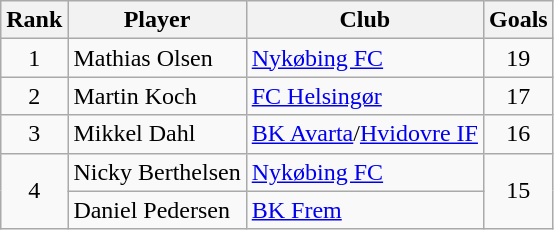<table class="wikitable sortable" style="text-align:center">
<tr>
<th>Rank</th>
<th>Player</th>
<th>Club</th>
<th>Goals</th>
</tr>
<tr>
<td rowspan=1>1</td>
<td align="left">Mathias Olsen</td>
<td align="left"><a href='#'>Nykøbing FC</a></td>
<td rowspan=1>19</td>
</tr>
<tr>
<td rowspan=1>2</td>
<td align="left">Martin Koch</td>
<td align="left"><a href='#'>FC Helsingør</a></td>
<td rowspan=1>17</td>
</tr>
<tr>
<td rowspan=1>3</td>
<td align="left">Mikkel Dahl</td>
<td align="left"><a href='#'>BK Avarta</a>/<a href='#'>Hvidovre IF</a></td>
<td>16</td>
</tr>
<tr>
<td rowspan=2>4</td>
<td align="left">Nicky Berthelsen</td>
<td align="left"><a href='#'>Nykøbing FC</a></td>
<td rowspan=2>15</td>
</tr>
<tr>
<td align="left">Daniel Pedersen</td>
<td align="left"><a href='#'>BK Frem</a></td>
</tr>
</table>
